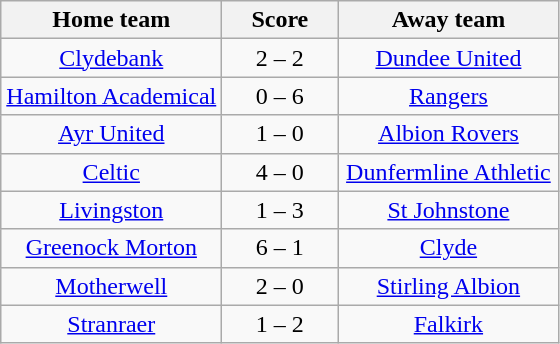<table class="wikitable" style="text-align: center">
<tr>
<th width=140>Home team</th>
<th width=70>Score</th>
<th width=140>Away team</th>
</tr>
<tr>
<td><a href='#'>Clydebank</a></td>
<td>2 – 2</td>
<td><a href='#'>Dundee United</a></td>
</tr>
<tr>
<td><a href='#'>Hamilton Academical</a></td>
<td>0 – 6</td>
<td><a href='#'>Rangers</a></td>
</tr>
<tr>
<td><a href='#'>Ayr United</a></td>
<td>1 – 0</td>
<td><a href='#'>Albion Rovers</a></td>
</tr>
<tr>
<td><a href='#'>Celtic</a></td>
<td>4 – 0</td>
<td><a href='#'>Dunfermline Athletic</a></td>
</tr>
<tr>
<td><a href='#'>Livingston</a></td>
<td>1 – 3</td>
<td><a href='#'>St Johnstone</a></td>
</tr>
<tr>
<td><a href='#'>Greenock Morton</a></td>
<td>6 – 1</td>
<td><a href='#'>Clyde</a></td>
</tr>
<tr>
<td><a href='#'>Motherwell</a></td>
<td>2 – 0</td>
<td><a href='#'>Stirling Albion</a></td>
</tr>
<tr>
<td><a href='#'>Stranraer</a></td>
<td>1 – 2</td>
<td><a href='#'>Falkirk</a></td>
</tr>
</table>
